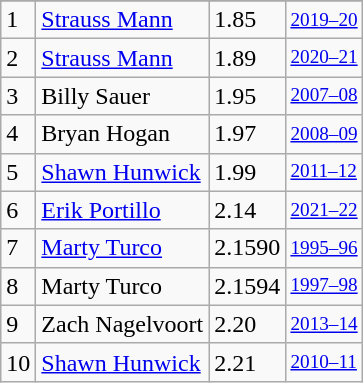<table class="wikitable">
<tr>
</tr>
<tr>
<td>1</td>
<td><a href='#'>Strauss Mann</a></td>
<td>1.85</td>
<td style="font-size:80%;"><a href='#'>2019–20</a></td>
</tr>
<tr>
<td>2</td>
<td><a href='#'>Strauss Mann</a></td>
<td>1.89</td>
<td style="font-size:80%;"><a href='#'>2020–21</a></td>
</tr>
<tr>
<td>3</td>
<td>Billy Sauer</td>
<td>1.95</td>
<td style="font-size:80%;"><a href='#'>2007–08</a></td>
</tr>
<tr>
<td>4</td>
<td>Bryan Hogan</td>
<td>1.97</td>
<td style="font-size:80%;"><a href='#'>2008–09</a></td>
</tr>
<tr>
<td>5</td>
<td><a href='#'>Shawn Hunwick</a></td>
<td>1.99</td>
<td style="font-size:80%;"><a href='#'>2011–12</a></td>
</tr>
<tr>
<td>6</td>
<td><a href='#'>Erik Portillo</a></td>
<td>2.14</td>
<td style="font-size:80%;"><a href='#'>2021–22</a></td>
</tr>
<tr>
<td>7</td>
<td><a href='#'>Marty Turco</a></td>
<td>2.1590</td>
<td style="font-size:80%;"><a href='#'>1995–96</a></td>
</tr>
<tr>
<td>8</td>
<td>Marty Turco</td>
<td>2.1594</td>
<td style="font-size:80%;"><a href='#'>1997–98</a></td>
</tr>
<tr>
<td>9</td>
<td>Zach Nagelvoort</td>
<td>2.20</td>
<td style="font-size:80%;"><a href='#'>2013–14</a></td>
</tr>
<tr>
<td>10</td>
<td><a href='#'>Shawn Hunwick</a></td>
<td>2.21</td>
<td style="font-size:80%;"><a href='#'>2010–11</a></td>
</tr>
</table>
